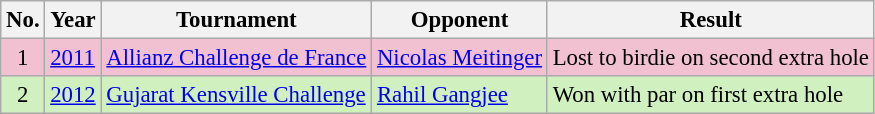<table class="wikitable" style="font-size:95%;">
<tr>
<th>No.</th>
<th>Year</th>
<th>Tournament</th>
<th>Opponent</th>
<th>Result</th>
</tr>
<tr style="background:#F2C1D1;">
<td align=center>1</td>
<td><a href='#'>2011</a></td>
<td><a href='#'>Allianz Challenge de France</a></td>
<td> <a href='#'>Nicolas Meitinger</a></td>
<td>Lost to birdie on second extra hole</td>
</tr>
<tr style="background:#D0F0C0;">
<td align=center>2</td>
<td><a href='#'>2012</a></td>
<td><a href='#'>Gujarat Kensville Challenge</a></td>
<td> <a href='#'>Rahil Gangjee</a></td>
<td>Won with par on first extra hole</td>
</tr>
</table>
